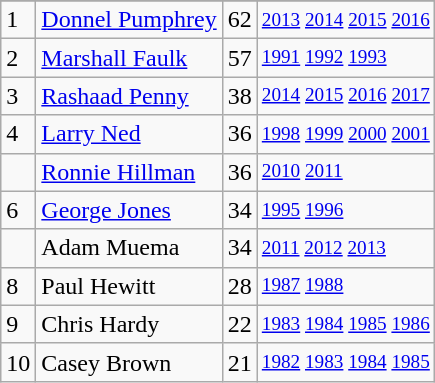<table class="wikitable">
<tr>
</tr>
<tr>
<td>1</td>
<td><a href='#'>Donnel Pumphrey</a></td>
<td>62</td>
<td style="font-size:80%;"><a href='#'>2013</a> <a href='#'>2014</a> <a href='#'>2015</a> <a href='#'>2016</a></td>
</tr>
<tr>
<td>2</td>
<td><a href='#'>Marshall Faulk</a></td>
<td>57</td>
<td style="font-size:80%;"><a href='#'>1991</a> <a href='#'>1992</a> <a href='#'>1993</a></td>
</tr>
<tr>
<td>3</td>
<td><a href='#'>Rashaad Penny</a></td>
<td>38</td>
<td style="font-size:80%;"><a href='#'>2014</a> <a href='#'>2015</a> <a href='#'>2016</a> <a href='#'>2017</a></td>
</tr>
<tr>
<td>4</td>
<td><a href='#'>Larry Ned</a></td>
<td>36</td>
<td style="font-size:80%;"><a href='#'>1998</a> <a href='#'>1999</a> <a href='#'>2000</a> <a href='#'>2001</a></td>
</tr>
<tr>
<td></td>
<td><a href='#'>Ronnie Hillman</a></td>
<td>36</td>
<td style="font-size:80%;"><a href='#'>2010</a> <a href='#'>2011</a></td>
</tr>
<tr>
<td>6</td>
<td><a href='#'>George Jones</a></td>
<td>34</td>
<td style="font-size:80%;"><a href='#'>1995</a> <a href='#'>1996</a></td>
</tr>
<tr>
<td></td>
<td>Adam Muema</td>
<td>34</td>
<td style="font-size:80%;"><a href='#'>2011</a> <a href='#'>2012</a> <a href='#'>2013</a></td>
</tr>
<tr>
<td>8</td>
<td>Paul Hewitt</td>
<td>28</td>
<td style="font-size:80%;"><a href='#'>1987</a> <a href='#'>1988</a></td>
</tr>
<tr>
<td>9</td>
<td>Chris Hardy</td>
<td>22</td>
<td style="font-size:80%;"><a href='#'>1983</a> <a href='#'>1984</a> <a href='#'>1985</a> <a href='#'>1986</a></td>
</tr>
<tr>
<td>10</td>
<td>Casey Brown</td>
<td>21</td>
<td style="font-size:80%;"><a href='#'>1982</a> <a href='#'>1983</a> <a href='#'>1984</a> <a href='#'>1985</a></td>
</tr>
</table>
